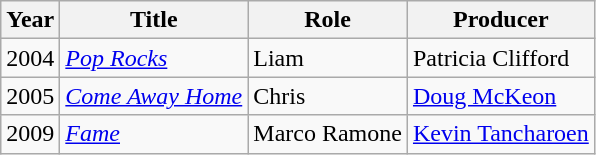<table class="wikitable">
<tr>
<th>Year</th>
<th>Title</th>
<th>Role</th>
<th>Producer</th>
</tr>
<tr>
<td>2004</td>
<td><a href='#'><em>Pop Rocks</em></a></td>
<td>Liam</td>
<td>Patricia Clifford</td>
</tr>
<tr>
<td>2005</td>
<td><em><a href='#'>Come Away Home</a></em></td>
<td>Chris</td>
<td><a href='#'>Doug McKeon</a></td>
</tr>
<tr>
<td>2009</td>
<td><a href='#'><em>Fame</em></a></td>
<td>Marco Ramone</td>
<td><a href='#'>Kevin Tancharoen</a></td>
</tr>
</table>
